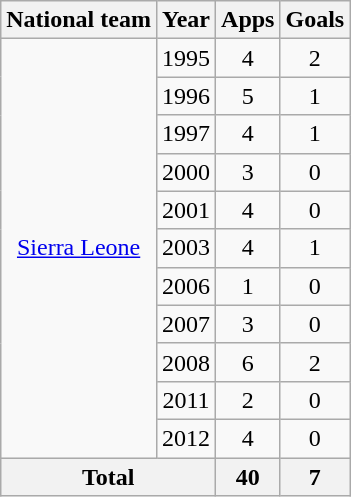<table class="wikitable" style="text-align:center">
<tr>
<th>National team</th>
<th>Year</th>
<th>Apps</th>
<th>Goals</th>
</tr>
<tr>
<td rowspan="11"><a href='#'>Sierra Leone</a></td>
<td>1995</td>
<td>4</td>
<td>2</td>
</tr>
<tr>
<td>1996</td>
<td>5</td>
<td>1</td>
</tr>
<tr>
<td>1997</td>
<td>4</td>
<td>1</td>
</tr>
<tr>
<td>2000</td>
<td>3</td>
<td>0</td>
</tr>
<tr>
<td>2001</td>
<td>4</td>
<td>0</td>
</tr>
<tr>
<td>2003</td>
<td>4</td>
<td>1</td>
</tr>
<tr>
<td>2006</td>
<td>1</td>
<td>0</td>
</tr>
<tr>
<td>2007</td>
<td>3</td>
<td>0</td>
</tr>
<tr>
<td>2008</td>
<td>6</td>
<td>2</td>
</tr>
<tr>
<td>2011</td>
<td>2</td>
<td>0</td>
</tr>
<tr>
<td>2012</td>
<td>4</td>
<td>0</td>
</tr>
<tr>
<th colspan="2">Total</th>
<th>40</th>
<th>7</th>
</tr>
</table>
